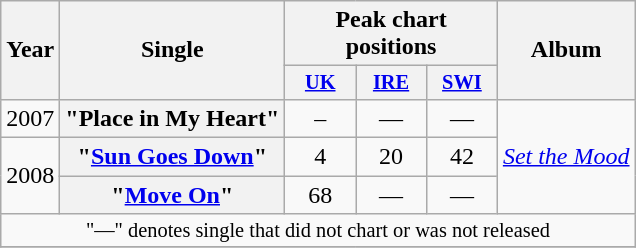<table class="wikitable plainrowheaders" style="text-align:center;">
<tr>
<th scope="col" rowspan="2">Year</th>
<th scope="col" rowspan="2">Single</th>
<th scope="col" colspan="3">Peak chart positions</th>
<th scope="col" rowspan="2">Album</th>
</tr>
<tr>
<th scope="col" style="width:3em;font-size:85%;"><a href='#'>UK</a><br></th>
<th scope="col" style="width:3em;font-size:85%;"><a href='#'>IRE</a><br></th>
<th scope="col" style="width:3em;font-size:85%;"><a href='#'>SWI</a><br></th>
</tr>
<tr>
<td>2007</td>
<th scope="row">"Place in My Heart"</th>
<td>–</td>
<td>—</td>
<td>—</td>
<td rowspan="3"><em><a href='#'>Set the Mood</a></em></td>
</tr>
<tr>
<td rowspan="2">2008</td>
<th scope="row">"<a href='#'>Sun Goes Down</a>"</th>
<td>4</td>
<td>20</td>
<td>42</td>
</tr>
<tr>
<th scope="row">"<a href='#'>Move On</a>"</th>
<td>68</td>
<td>—</td>
<td>—</td>
</tr>
<tr>
<td colspan="16" style="text-align:center; font-size:85%;">"—" denotes single that did not chart or was not released</td>
</tr>
<tr>
</tr>
</table>
